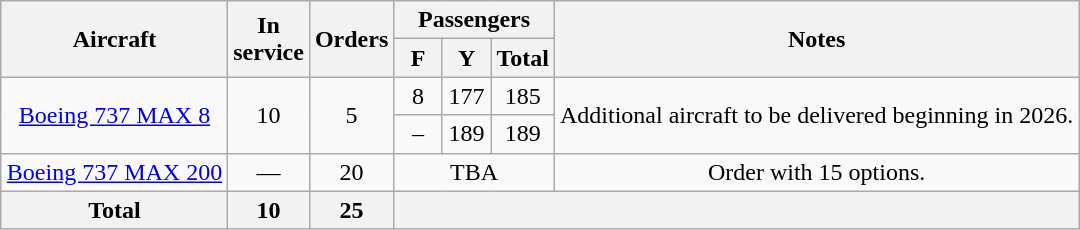<table class="wikitable" style="margin:0.5em auto; text-align:center">
<tr>
<th rowspan=2>Aircraft</th>
<th rowspan=2>In <br> service</th>
<th rowspan=2>Orders</th>
<th colspan=3>Passengers</th>
<th rowspan=2>Notes</th>
</tr>
<tr>
<th style="width:25px;"><abbr>F</abbr></th>
<th style="width:25px;"><abbr>Y</abbr></th>
<th style="width:25px;">Total</th>
</tr>
<tr>
<td rowspan="2"><a href='#'>Boeing 737 MAX 8</a></td>
<td rowspan="2">10</td>
<td rowspan="2">5</td>
<td>8</td>
<td>177</td>
<td>185</td>
<td rowspan="2">Additional aircraft to be delivered beginning in 2026.</td>
</tr>
<tr>
<td>–</td>
<td>189</td>
<td>189</td>
</tr>
<tr>
<td><a href='#'>Boeing 737 MAX 200</a></td>
<td>—</td>
<td>20</td>
<td colspan="3"><abbr>TBA</abbr></td>
<td>Order with 15 options.</td>
</tr>
<tr>
<th>Total</th>
<th>10</th>
<th>25</th>
<th colspan=4></th>
</tr>
</table>
